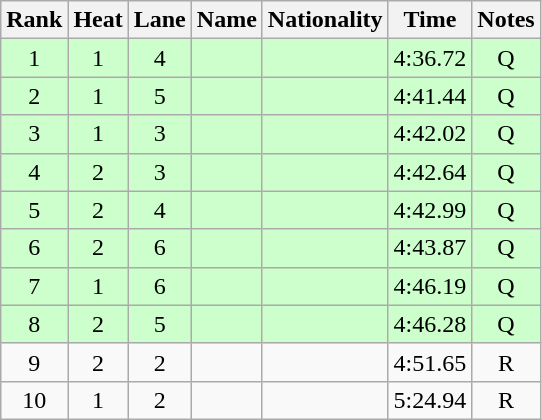<table class="wikitable sortable" style="text-align:center">
<tr>
<th>Rank</th>
<th>Heat</th>
<th>Lane</th>
<th>Name</th>
<th>Nationality</th>
<th>Time</th>
<th>Notes</th>
</tr>
<tr bgcolor=ccffcc>
<td>1</td>
<td>1</td>
<td>4</td>
<td align="left"></td>
<td align="left"></td>
<td>4:36.72</td>
<td>Q</td>
</tr>
<tr bgcolor=ccffcc>
<td>2</td>
<td>1</td>
<td>5</td>
<td align="left"></td>
<td align="left"></td>
<td>4:41.44</td>
<td>Q</td>
</tr>
<tr bgcolor=ccffcc>
<td>3</td>
<td>1</td>
<td>3</td>
<td align="left"></td>
<td align="left"></td>
<td>4:42.02</td>
<td>Q</td>
</tr>
<tr bgcolor=ccffcc>
<td>4</td>
<td>2</td>
<td>3</td>
<td align="left"></td>
<td align="left"></td>
<td>4:42.64</td>
<td>Q</td>
</tr>
<tr bgcolor=ccffcc>
<td>5</td>
<td>2</td>
<td>4</td>
<td align="left"></td>
<td align="left"></td>
<td>4:42.99</td>
<td>Q</td>
</tr>
<tr bgcolor=ccffcc>
<td>6</td>
<td>2</td>
<td>6</td>
<td align="left"></td>
<td align="left"></td>
<td>4:43.87</td>
<td>Q</td>
</tr>
<tr bgcolor=ccffcc>
<td>7</td>
<td>1</td>
<td>6</td>
<td align="left"></td>
<td align="left"></td>
<td>4:46.19</td>
<td>Q</td>
</tr>
<tr bgcolor=ccffcc>
<td>8</td>
<td>2</td>
<td>5</td>
<td align="left"></td>
<td align="left"></td>
<td>4:46.28</td>
<td>Q</td>
</tr>
<tr>
<td>9</td>
<td>2</td>
<td>2</td>
<td align="left"></td>
<td align="left"></td>
<td>4:51.65</td>
<td>R</td>
</tr>
<tr>
<td>10</td>
<td>1</td>
<td>2</td>
<td align="left"></td>
<td align="left"></td>
<td>5:24.94</td>
<td>R</td>
</tr>
</table>
